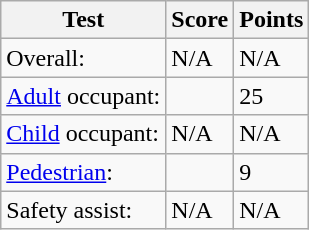<table class="wikitable defaultcenter col1left">
<tr>
<th>Test</th>
<th>Score</th>
<th>Points</th>
</tr>
<tr>
<td>Overall:</td>
<td>N/A</td>
<td>N/A</td>
</tr>
<tr>
<td><a href='#'>Adult</a> occupant:</td>
<td></td>
<td>25</td>
</tr>
<tr>
<td><a href='#'>Child</a> occupant:</td>
<td>N/A</td>
<td>N/A</td>
</tr>
<tr>
<td><a href='#'>Pedestrian</a>:</td>
<td></td>
<td>9</td>
</tr>
<tr>
<td>Safety assist:</td>
<td>N/A</td>
<td>N/A</td>
</tr>
</table>
